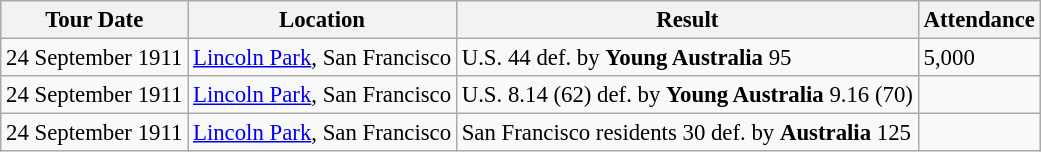<table class="wikitable" style="font-size: 95%;">
<tr>
<th>Tour Date</th>
<th>Location</th>
<th>Result</th>
<th>Attendance</th>
</tr>
<tr>
<td>24 September 1911</td>
<td><a href='#'>Lincoln Park</a>, San Francisco</td>
<td>U.S. 44 def. by <strong>Young Australia </strong> 95</td>
<td>5,000</td>
</tr>
<tr>
<td>24 September 1911</td>
<td><a href='#'>Lincoln Park</a>, San Francisco</td>
<td>U.S. 8.14 (62) def. by <strong>Young Australia</strong> 9.16 (70)</td>
<td></td>
</tr>
<tr>
<td>24 September 1911</td>
<td><a href='#'>Lincoln Park</a>, San Francisco</td>
<td>San Francisco residents 30 def. by <strong>Australia</strong> 125</td>
<td></td>
</tr>
</table>
